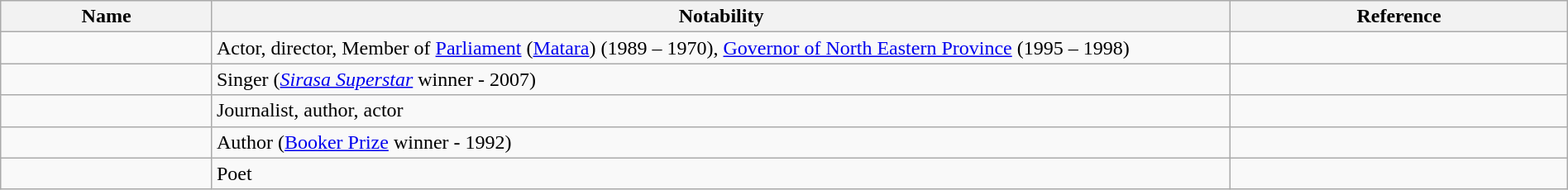<table class="wikitable sortable" style="width:100%">
<tr>
<th style="width:*;">Name</th>
<th style="width:65%;" class="unsortable">Notability</th>
<th style="width:*;" class="unsortable">Reference</th>
</tr>
<tr>
<td></td>
<td>Actor, director, Member of <a href='#'>Parliament</a> (<a href='#'>Matara</a>) (1989 – 1970), <a href='#'>Governor of North Eastern Province</a> (1995 – 1998)</td>
<td style="text-align:center;"></td>
</tr>
<tr>
<td></td>
<td>Singer (<em><a href='#'>Sirasa Superstar</a></em> winner - 2007)</td>
<td style="text-align:center;"></td>
</tr>
<tr>
<td></td>
<td>Journalist, author, actor</td>
<td style="text-align:center;"></td>
</tr>
<tr>
<td></td>
<td>Author (<a href='#'>Booker Prize</a> winner - 1992)</td>
<td style="text-align:center;"></td>
</tr>
<tr>
<td></td>
<td>Poet</td>
<td style="text-align:center;"></td>
</tr>
</table>
